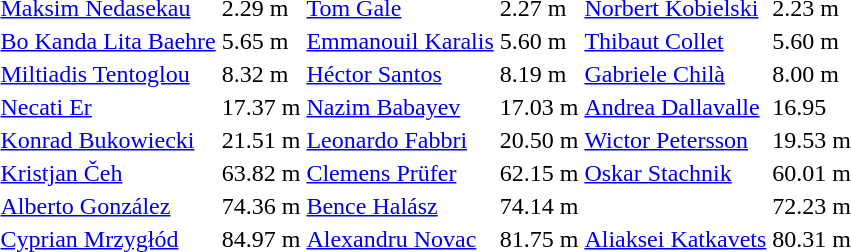<table>
<tr>
<td></td>
<td><a href='#'>Maksim Nedasekau</a><br></td>
<td>2.29 m </td>
<td><a href='#'>Tom Gale</a><br></td>
<td>2.27 m </td>
<td><a href='#'>Norbert Kobielski</a><br></td>
<td>2.23 m</td>
</tr>
<tr>
<td></td>
<td><a href='#'>Bo Kanda Lita Baehre</a><br></td>
<td>5.65 m</td>
<td><a href='#'>Emmanouil Karalis</a><br></td>
<td>5.60 m</td>
<td><a href='#'>Thibaut Collet</a><br></td>
<td>5.60 m</td>
</tr>
<tr>
<td></td>
<td><a href='#'>Miltiadis Tentoglou</a><br></td>
<td>8.32 m </td>
<td><a href='#'>Héctor Santos</a><br></td>
<td>8.19 m </td>
<td><a href='#'>Gabriele Chilà</a><br></td>
<td>8.00 m </td>
</tr>
<tr>
<td></td>
<td><a href='#'>Necati Er</a><br></td>
<td>17.37 m  </td>
<td><a href='#'>Nazim Babayev</a><br></td>
<td>17.03 m</td>
<td><a href='#'>Andrea Dallavalle</a><br></td>
<td>16.95 </td>
</tr>
<tr>
<td></td>
<td><a href='#'>Konrad Bukowiecki</a><br></td>
<td>21.51 m</td>
<td><a href='#'>Leonardo Fabbri</a><br></td>
<td>20.50 m</td>
<td><a href='#'>Wictor Petersson</a><br></td>
<td>19.53 m</td>
</tr>
<tr>
<td></td>
<td><a href='#'>Kristjan Čeh</a><br></td>
<td>63.82 m  </td>
<td><a href='#'>Clemens Prüfer</a><br></td>
<td>62.15 m</td>
<td><a href='#'>Oskar Stachnik</a><br></td>
<td>60.01 m</td>
</tr>
<tr>
<td></td>
<td><a href='#'>Alberto González</a><br></td>
<td>74.36 m </td>
<td><a href='#'>Bence Halász</a><br></td>
<td>74.14 m</td>
<td><br></td>
<td>72.23 m</td>
</tr>
<tr>
<td></td>
<td><a href='#'>Cyprian Mrzygłód</a><br></td>
<td>84.97 m   </td>
<td><a href='#'>Alexandru Novac</a><br></td>
<td>81.75 m</td>
<td><a href='#'>Aliaksei Katkavets</a><br></td>
<td>80.31 m</td>
</tr>
</table>
